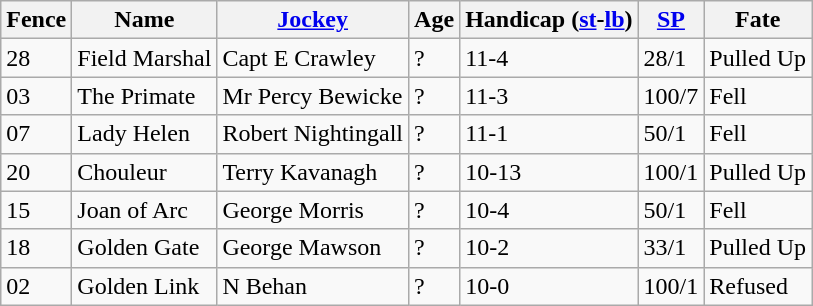<table class="wikitable sortable">
<tr>
<th>Fence</th>
<th>Name</th>
<th><a href='#'>Jockey</a></th>
<th>Age</th>
<th>Handicap (<a href='#'>st</a>-<a href='#'>lb</a>)</th>
<th><a href='#'>SP</a></th>
<th>Fate</th>
</tr>
<tr>
<td>28</td>
<td>Field Marshal</td>
<td>Capt E Crawley</td>
<td>?</td>
<td>11-4</td>
<td>28/1</td>
<td>Pulled Up</td>
</tr>
<tr>
<td>03</td>
<td>The Primate</td>
<td>Mr Percy Bewicke</td>
<td>?</td>
<td>11-3</td>
<td>100/7</td>
<td>Fell</td>
</tr>
<tr>
<td>07</td>
<td>Lady Helen</td>
<td>Robert Nightingall</td>
<td>?</td>
<td>11-1</td>
<td>50/1</td>
<td>Fell</td>
</tr>
<tr>
<td>20</td>
<td>Chouleur</td>
<td>Terry Kavanagh</td>
<td>?</td>
<td>10-13</td>
<td>100/1</td>
<td>Pulled Up</td>
</tr>
<tr>
<td>15</td>
<td>Joan of Arc</td>
<td>George Morris</td>
<td>?</td>
<td>10-4</td>
<td>50/1</td>
<td>Fell</td>
</tr>
<tr>
<td>18</td>
<td>Golden Gate</td>
<td>George Mawson</td>
<td>?</td>
<td>10-2</td>
<td>33/1</td>
<td>Pulled Up</td>
</tr>
<tr>
<td>02</td>
<td>Golden Link</td>
<td>N Behan</td>
<td>?</td>
<td>10-0</td>
<td>100/1</td>
<td>Refused</td>
</tr>
</table>
